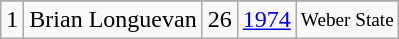<table class="wikitable">
<tr>
</tr>
<tr>
<td>1</td>
<td>Brian Longuevan</td>
<td>26</td>
<td><a href='#'>1974</a></td>
<td style="font-size:80%;">Weber State</td>
</tr>
</table>
